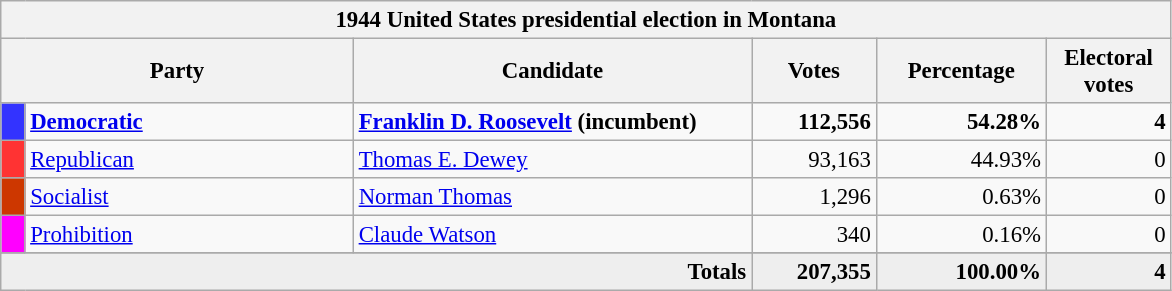<table class="wikitable" style="font-size: 95%;">
<tr>
<th colspan="6">1944 United States presidential election in Montana</th>
</tr>
<tr>
<th colspan="2" style="width: 15em">Party</th>
<th style="width: 17em">Candidate</th>
<th style="width: 5em">Votes</th>
<th style="width: 7em">Percentage</th>
<th style="width: 5em">Electoral votes</th>
</tr>
<tr>
<th style="background-color:#3333FF; width: 3px"></th>
<td style="width: 130px"><strong><a href='#'>Democratic</a></strong></td>
<td><strong><a href='#'>Franklin D. Roosevelt</a> (incumbent)</strong></td>
<td align="right"><strong>112,556</strong></td>
<td align="right"><strong>54.28%</strong></td>
<td align="right"><strong>4</strong></td>
</tr>
<tr>
<th style="background-color:#FF3333; width: 3px"></th>
<td style="width: 130px"><a href='#'>Republican</a></td>
<td><a href='#'>Thomas E. Dewey</a></td>
<td align="right">93,163</td>
<td align="right">44.93%</td>
<td align="right">0</td>
</tr>
<tr>
<th style="background-color:#CD3700; width: 3px"></th>
<td style="width: 130px"><a href='#'>Socialist</a></td>
<td><a href='#'>Norman Thomas</a></td>
<td align="right">1,296</td>
<td align="right">0.63%</td>
<td align="right">0</td>
</tr>
<tr>
<th style="background-color:#FF00FF; width: 3px"></th>
<td style="width: 130px"><a href='#'>Prohibition</a></td>
<td><a href='#'>Claude Watson</a></td>
<td align="right">340</td>
<td align="right">0.16%</td>
<td align="right">0</td>
</tr>
<tr>
</tr>
<tr bgcolor="#EEEEEE">
<td colspan="3" align="right"><strong>Totals</strong></td>
<td align="right"><strong>207,355</strong></td>
<td align="right"><strong>100.00%</strong></td>
<td align="right"><strong>4</strong></td>
</tr>
</table>
